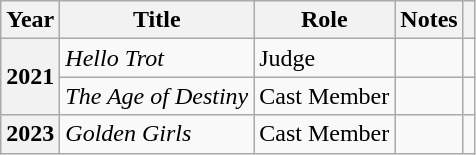<table class="wikitable sortable plainrowheaders">
<tr>
<th scope="col">Year</th>
<th scope="col">Title</th>
<th scope="col">Role</th>
<th scope="col">Notes</th>
<th scope="col" class="unsortable"></th>
</tr>
<tr>
<th scope="row" rowspan=2>2021</th>
<td><em>Hello Trot</em></td>
<td>Judge</td>
<td></td>
<td style="text-align:center"></td>
</tr>
<tr>
<td><em>The Age of Destiny</em></td>
<td>Cast Member</td>
<td></td>
<td style="text-align:center"></td>
</tr>
<tr>
<th scope="row">2023</th>
<td><em>Golden Girls</em></td>
<td>Cast Member</td>
<td></td>
<td style="text-align:center"></td>
</tr>
</table>
